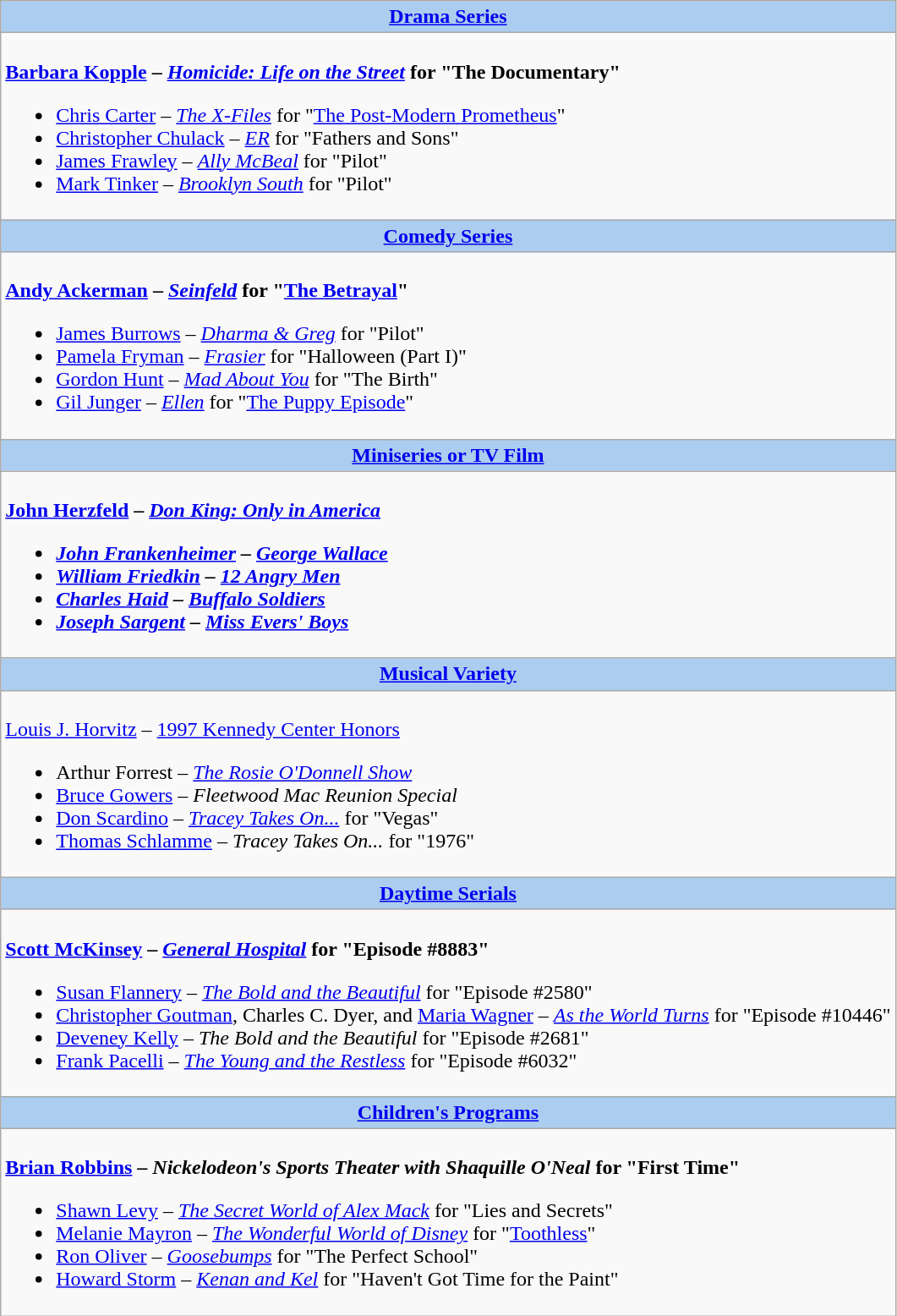<table class=wikitable style="width="100%">
<tr>
<th colspan="2" style="background:#abcdef;"><a href='#'>Drama Series</a></th>
</tr>
<tr>
<td colspan="2" style="vertical-align:top;"><br><strong><a href='#'>Barbara Kopple</a> – <em><a href='#'>Homicide: Life on the Street</a></em> for "The Documentary"</strong><ul><li><a href='#'>Chris Carter</a> – <em><a href='#'>The X-Files</a></em> for "<a href='#'>The Post-Modern Prometheus</a>"</li><li><a href='#'>Christopher Chulack</a> – <em><a href='#'>ER</a></em> for "Fathers and Sons"</li><li><a href='#'>James Frawley</a> – <em><a href='#'>Ally McBeal</a></em> for "Pilot"</li><li><a href='#'>Mark Tinker</a> – <em><a href='#'>Brooklyn South</a></em> for "Pilot"</li></ul></td>
</tr>
<tr>
<th colspan="2" style="background:#abcdef;"><a href='#'>Comedy Series</a></th>
</tr>
<tr>
<td colspan="2" style="vertical-align:top;"><br><strong><a href='#'>Andy Ackerman</a> – <em><a href='#'>Seinfeld</a></em> for "<a href='#'>The Betrayal</a>"</strong><ul><li><a href='#'>James Burrows</a> – <em><a href='#'>Dharma & Greg</a></em> for "Pilot"</li><li><a href='#'>Pamela Fryman</a> – <em><a href='#'>Frasier</a></em> for "Halloween (Part I)"</li><li><a href='#'>Gordon Hunt</a> – <em><a href='#'>Mad About You</a></em> for "The Birth"</li><li><a href='#'>Gil Junger</a> – <em><a href='#'>Ellen</a></em> for "<a href='#'>The Puppy Episode</a>"</li></ul></td>
</tr>
<tr>
<th colspan="2" style="background:#abcdef;"><a href='#'>Miniseries or TV Film</a></th>
</tr>
<tr>
<td colspan="2" style="vertical-align:top;"><br><strong><a href='#'>John Herzfeld</a> – <em><a href='#'>Don King: Only in America</a><strong><em><ul><li><a href='#'>John Frankenheimer</a> – </em><a href='#'>George Wallace</a><em></li><li><a href='#'>William Friedkin</a> – </em><a href='#'>12 Angry Men</a><em></li><li><a href='#'>Charles Haid</a> – </em><a href='#'>Buffalo Soldiers</a><em></li><li><a href='#'>Joseph Sargent</a> – </em><a href='#'>Miss Evers' Boys</a><em></li></ul></td>
</tr>
<tr>
<th colspan="2" style="background:#abcdef;"><a href='#'>Musical Variety</a></th>
</tr>
<tr>
<td colspan="2" style="vertical-align:top;"><br></strong><a href='#'>Louis J. Horvitz</a> – </em><a href='#'>1997 Kennedy Center Honors</a></em></strong><ul><li>Arthur Forrest – <em><a href='#'>The Rosie O'Donnell Show</a></em></li><li><a href='#'>Bruce Gowers</a> – <em>Fleetwood Mac Reunion Special</em></li><li><a href='#'>Don Scardino</a> – <em><a href='#'>Tracey Takes On...</a></em> for "Vegas"</li><li><a href='#'>Thomas Schlamme</a> – <em>Tracey Takes On...</em> for "1976"</li></ul></td>
</tr>
<tr>
<th colspan="2" style="background:#abcdef;"><a href='#'>Daytime Serials</a></th>
</tr>
<tr>
<td colspan="2" style="vertical-align:top;"><br><strong><a href='#'>Scott McKinsey</a> – <em><a href='#'>General Hospital</a></em> for "Episode #8883"</strong><ul><li><a href='#'>Susan Flannery</a> – <em><a href='#'>The Bold and the Beautiful</a></em> for "Episode #2580"</li><li><a href='#'>Christopher Goutman</a>, Charles C. Dyer, and <a href='#'>Maria Wagner</a> – <em><a href='#'>As the World Turns</a></em> for "Episode #10446"</li><li><a href='#'>Deveney Kelly</a> – <em>The Bold and the Beautiful</em> for "Episode #2681"</li><li><a href='#'>Frank Pacelli</a> – <em><a href='#'>The Young and the Restless</a></em> for "Episode #6032"</li></ul></td>
</tr>
<tr>
<th colspan="2" style="background:#abcdef;"><a href='#'>Children's Programs</a></th>
</tr>
<tr>
<td colspan="2" style="vertical-align:top;"><br><strong><a href='#'>Brian Robbins</a> – <em>Nickelodeon's Sports Theater with Shaquille O'Neal</em> for "First Time"</strong><ul><li><a href='#'>Shawn Levy</a> – <em><a href='#'>The Secret World of Alex Mack</a></em> for "Lies and Secrets"</li><li><a href='#'>Melanie Mayron</a> – <em><a href='#'>The Wonderful World of Disney</a></em> for "<a href='#'>Toothless</a>"</li><li><a href='#'>Ron Oliver</a> – <em><a href='#'>Goosebumps</a></em> for "The Perfect School"</li><li><a href='#'>Howard Storm</a> – <em><a href='#'>Kenan and Kel</a></em> for "Haven't Got Time for the Paint"</li></ul></td>
</tr>
</table>
